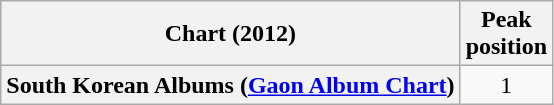<table class="wikitable plainrowheaders" style="text-align:center">
<tr>
<th scope="col">Chart (2012)</th>
<th scope="col">Peak<br>position</th>
</tr>
<tr>
<th scope="row">South Korean Albums (<a href='#'>Gaon Album Chart</a>)</th>
<td>1</td>
</tr>
</table>
